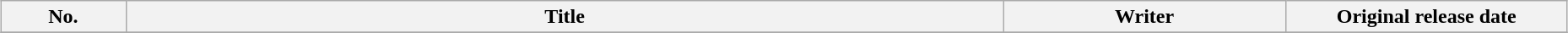<table class="plainrowheaders wikitable" style="width:98%; margin:auto; background:#FFF;">
<tr>
<th style="width:8%;">No.</th>
<th>Title</th>
<th style="width:18%;">Writer</th>
<th style="width:18%;">Original release date</th>
</tr>
<tr>
</tr>
</table>
